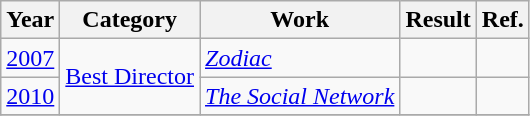<table class="wikitable plainrowheaders">
<tr>
<th scope="col">Year</th>
<th scope="col">Category</th>
<th scope="col">Work</th>
<th scope="col">Result</th>
<th scope="col">Ref.</th>
</tr>
<tr>
<td style="text-align:center"><a href='#'>2007</a></td>
<td rowspan=2><a href='#'>Best Director</a></td>
<td><em><a href='#'>Zodiac</a></em></td>
<td></td>
<td></td>
</tr>
<tr>
<td style="text-align:center"><a href='#'>2010</a></td>
<td><em><a href='#'>The Social Network</a></em></td>
<td></td>
<td></td>
</tr>
<tr>
</tr>
</table>
